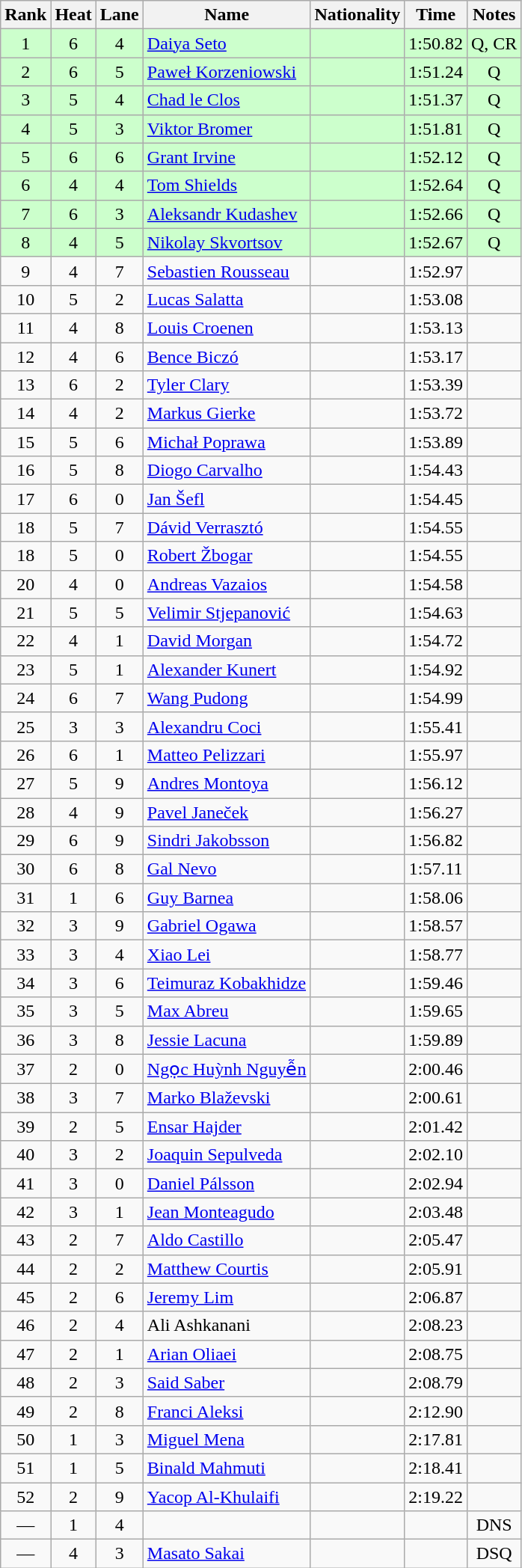<table class="wikitable sortable" style="text-align:center">
<tr>
<th>Rank</th>
<th>Heat</th>
<th>Lane</th>
<th>Name</th>
<th>Nationality</th>
<th>Time</th>
<th>Notes</th>
</tr>
<tr bgcolor=ccffcc>
<td>1</td>
<td>6</td>
<td>4</td>
<td align=left><a href='#'>Daiya Seto</a></td>
<td align=left></td>
<td>1:50.82</td>
<td>Q, CR</td>
</tr>
<tr bgcolor=ccffcc>
<td>2</td>
<td>6</td>
<td>5</td>
<td align=left><a href='#'>Paweł Korzeniowski</a></td>
<td align=left></td>
<td>1:51.24</td>
<td>Q</td>
</tr>
<tr bgcolor=ccffcc>
<td>3</td>
<td>5</td>
<td>4</td>
<td align=left><a href='#'>Chad le Clos</a></td>
<td align=left></td>
<td>1:51.37</td>
<td>Q</td>
</tr>
<tr bgcolor=ccffcc>
<td>4</td>
<td>5</td>
<td>3</td>
<td align=left><a href='#'>Viktor Bromer</a></td>
<td align=left></td>
<td>1:51.81</td>
<td>Q</td>
</tr>
<tr bgcolor=ccffcc>
<td>5</td>
<td>6</td>
<td>6</td>
<td align=left><a href='#'>Grant Irvine</a></td>
<td align=left></td>
<td>1:52.12</td>
<td>Q</td>
</tr>
<tr bgcolor=ccffcc>
<td>6</td>
<td>4</td>
<td>4</td>
<td align=left><a href='#'>Tom Shields</a></td>
<td align=left></td>
<td>1:52.64</td>
<td>Q</td>
</tr>
<tr bgcolor=ccffcc>
<td>7</td>
<td>6</td>
<td>3</td>
<td align=left><a href='#'>Aleksandr Kudashev</a></td>
<td align=left></td>
<td>1:52.66</td>
<td>Q</td>
</tr>
<tr bgcolor=ccffcc>
<td>8</td>
<td>4</td>
<td>5</td>
<td align=left><a href='#'>Nikolay Skvortsov</a></td>
<td align=left></td>
<td>1:52.67</td>
<td>Q</td>
</tr>
<tr>
<td>9</td>
<td>4</td>
<td>7</td>
<td align=left><a href='#'>Sebastien Rousseau</a></td>
<td align=left></td>
<td>1:52.97</td>
<td></td>
</tr>
<tr>
<td>10</td>
<td>5</td>
<td>2</td>
<td align=left><a href='#'>Lucas Salatta</a></td>
<td align=left></td>
<td>1:53.08</td>
<td></td>
</tr>
<tr>
<td>11</td>
<td>4</td>
<td>8</td>
<td align=left><a href='#'>Louis Croenen</a></td>
<td align=left></td>
<td>1:53.13</td>
<td></td>
</tr>
<tr>
<td>12</td>
<td>4</td>
<td>6</td>
<td align=left><a href='#'>Bence Biczó</a></td>
<td align=left></td>
<td>1:53.17</td>
<td></td>
</tr>
<tr>
<td>13</td>
<td>6</td>
<td>2</td>
<td align=left><a href='#'>Tyler Clary</a></td>
<td align=left></td>
<td>1:53.39</td>
<td></td>
</tr>
<tr>
<td>14</td>
<td>4</td>
<td>2</td>
<td align=left><a href='#'>Markus Gierke</a></td>
<td align=left></td>
<td>1:53.72</td>
<td></td>
</tr>
<tr>
<td>15</td>
<td>5</td>
<td>6</td>
<td align=left><a href='#'>Michał Poprawa</a></td>
<td align=left></td>
<td>1:53.89</td>
<td></td>
</tr>
<tr>
<td>16</td>
<td>5</td>
<td>8</td>
<td align=left><a href='#'>Diogo Carvalho</a></td>
<td align=left></td>
<td>1:54.43</td>
<td></td>
</tr>
<tr>
<td>17</td>
<td>6</td>
<td>0</td>
<td align=left><a href='#'>Jan Šefl</a></td>
<td align=left></td>
<td>1:54.45</td>
<td></td>
</tr>
<tr>
<td>18</td>
<td>5</td>
<td>7</td>
<td align=left><a href='#'>Dávid Verrasztó</a></td>
<td align=left></td>
<td>1:54.55</td>
<td></td>
</tr>
<tr>
<td>18</td>
<td>5</td>
<td>0</td>
<td align=left><a href='#'>Robert Žbogar</a></td>
<td align=left></td>
<td>1:54.55</td>
<td></td>
</tr>
<tr>
<td>20</td>
<td>4</td>
<td>0</td>
<td align=left><a href='#'>Andreas Vazaios</a></td>
<td align=left></td>
<td>1:54.58</td>
<td></td>
</tr>
<tr>
<td>21</td>
<td>5</td>
<td>5</td>
<td align=left><a href='#'>Velimir Stjepanović</a></td>
<td align=left></td>
<td>1:54.63</td>
<td></td>
</tr>
<tr>
<td>22</td>
<td>4</td>
<td>1</td>
<td align=left><a href='#'>David Morgan</a></td>
<td align=left></td>
<td>1:54.72</td>
<td></td>
</tr>
<tr>
<td>23</td>
<td>5</td>
<td>1</td>
<td align=left><a href='#'>Alexander Kunert</a></td>
<td align=left></td>
<td>1:54.92</td>
<td></td>
</tr>
<tr>
<td>24</td>
<td>6</td>
<td>7</td>
<td align=left><a href='#'>Wang Pudong</a></td>
<td align=left></td>
<td>1:54.99</td>
<td></td>
</tr>
<tr>
<td>25</td>
<td>3</td>
<td>3</td>
<td align=left><a href='#'>Alexandru Coci</a></td>
<td align=left></td>
<td>1:55.41</td>
<td></td>
</tr>
<tr>
<td>26</td>
<td>6</td>
<td>1</td>
<td align=left><a href='#'>Matteo Pelizzari</a></td>
<td align=left></td>
<td>1:55.97</td>
<td></td>
</tr>
<tr>
<td>27</td>
<td>5</td>
<td>9</td>
<td align=left><a href='#'>Andres Montoya</a></td>
<td align=left></td>
<td>1:56.12</td>
<td></td>
</tr>
<tr>
<td>28</td>
<td>4</td>
<td>9</td>
<td align=left><a href='#'>Pavel Janeček</a></td>
<td align=left></td>
<td>1:56.27</td>
<td></td>
</tr>
<tr>
<td>29</td>
<td>6</td>
<td>9</td>
<td align=left><a href='#'>Sindri Jakobsson</a></td>
<td align=left></td>
<td>1:56.82</td>
<td></td>
</tr>
<tr>
<td>30</td>
<td>6</td>
<td>8</td>
<td align=left><a href='#'>Gal Nevo</a></td>
<td align=left></td>
<td>1:57.11</td>
<td></td>
</tr>
<tr>
<td>31</td>
<td>1</td>
<td>6</td>
<td align=left><a href='#'>Guy Barnea</a></td>
<td align=left></td>
<td>1:58.06</td>
<td></td>
</tr>
<tr>
<td>32</td>
<td>3</td>
<td>9</td>
<td align=left><a href='#'>Gabriel Ogawa</a></td>
<td align=left></td>
<td>1:58.57</td>
<td></td>
</tr>
<tr>
<td>33</td>
<td>3</td>
<td>4</td>
<td align=left><a href='#'>Xiao Lei</a></td>
<td align=left></td>
<td>1:58.77</td>
<td></td>
</tr>
<tr>
<td>34</td>
<td>3</td>
<td>6</td>
<td align=left><a href='#'>Teimuraz Kobakhidze</a></td>
<td align=left></td>
<td>1:59.46</td>
<td></td>
</tr>
<tr>
<td>35</td>
<td>3</td>
<td>5</td>
<td align=left><a href='#'>Max Abreu</a></td>
<td align=left></td>
<td>1:59.65</td>
<td></td>
</tr>
<tr>
<td>36</td>
<td>3</td>
<td>8</td>
<td align=left><a href='#'>Jessie Lacuna</a></td>
<td align=left></td>
<td>1:59.89</td>
<td></td>
</tr>
<tr>
<td>37</td>
<td>2</td>
<td>0</td>
<td align=left><a href='#'>Ngọc Huỳnh Nguyễn</a></td>
<td align=left></td>
<td>2:00.46</td>
<td></td>
</tr>
<tr>
<td>38</td>
<td>3</td>
<td>7</td>
<td align=left><a href='#'>Marko Blaževski</a></td>
<td align=left></td>
<td>2:00.61</td>
<td></td>
</tr>
<tr>
<td>39</td>
<td>2</td>
<td>5</td>
<td align=left><a href='#'>Ensar Hajder</a></td>
<td align=left></td>
<td>2:01.42</td>
<td></td>
</tr>
<tr>
<td>40</td>
<td>3</td>
<td>2</td>
<td align=left><a href='#'>Joaquin Sepulveda</a></td>
<td align=left></td>
<td>2:02.10</td>
<td></td>
</tr>
<tr>
<td>41</td>
<td>3</td>
<td>0</td>
<td align=left><a href='#'>Daniel Pálsson</a></td>
<td align=left></td>
<td>2:02.94</td>
<td></td>
</tr>
<tr>
<td>42</td>
<td>3</td>
<td>1</td>
<td align=left><a href='#'>Jean Monteagudo</a></td>
<td align=left></td>
<td>2:03.48</td>
<td></td>
</tr>
<tr>
<td>43</td>
<td>2</td>
<td>7</td>
<td align=left><a href='#'>Aldo Castillo</a></td>
<td align=left></td>
<td>2:05.47</td>
<td></td>
</tr>
<tr>
<td>44</td>
<td>2</td>
<td>2</td>
<td align=left><a href='#'>Matthew Courtis</a></td>
<td align=left></td>
<td>2:05.91</td>
<td></td>
</tr>
<tr>
<td>45</td>
<td>2</td>
<td>6</td>
<td align=left><a href='#'>Jeremy Lim</a></td>
<td align=left></td>
<td>2:06.87</td>
<td></td>
</tr>
<tr>
<td>46</td>
<td>2</td>
<td>4</td>
<td align=left>Ali Ashkanani</td>
<td align=left></td>
<td>2:08.23</td>
<td></td>
</tr>
<tr>
<td>47</td>
<td>2</td>
<td>1</td>
<td align=left><a href='#'>Arian Oliaei</a></td>
<td align=left></td>
<td>2:08.75</td>
<td></td>
</tr>
<tr>
<td>48</td>
<td>2</td>
<td>3</td>
<td align=left><a href='#'>Said Saber</a></td>
<td align=left></td>
<td>2:08.79</td>
<td></td>
</tr>
<tr>
<td>49</td>
<td>2</td>
<td>8</td>
<td align=left><a href='#'>Franci Aleksi</a></td>
<td align=left></td>
<td>2:12.90</td>
<td></td>
</tr>
<tr>
<td>50</td>
<td>1</td>
<td>3</td>
<td align=left><a href='#'>Miguel Mena</a></td>
<td align=left></td>
<td>2:17.81</td>
<td></td>
</tr>
<tr>
<td>51</td>
<td>1</td>
<td>5</td>
<td align=left><a href='#'>Binald Mahmuti</a></td>
<td align=left></td>
<td>2:18.41</td>
<td></td>
</tr>
<tr>
<td>52</td>
<td>2</td>
<td>9</td>
<td align=left><a href='#'>Yacop Al-Khulaifi</a></td>
<td align=left></td>
<td>2:19.22</td>
<td></td>
</tr>
<tr>
<td>—</td>
<td>1</td>
<td>4</td>
<td align=left></td>
<td align=left></td>
<td></td>
<td>DNS</td>
</tr>
<tr>
<td>—</td>
<td>4</td>
<td>3</td>
<td align=left><a href='#'>Masato Sakai</a></td>
<td align=left></td>
<td></td>
<td>DSQ</td>
</tr>
</table>
